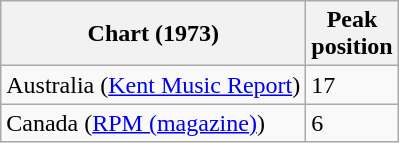<table class="wikitable sortable plainrowheaders">
<tr>
<th scope="col">Chart (1973)</th>
<th scope="col">Peak<br>position</th>
</tr>
<tr>
<td>Australia (<a href='#'>Kent Music Report</a>)</td>
<td>17</td>
</tr>
<tr>
<td>Canada (<a href='#'>RPM (magazine)</a>)</td>
<td>6</td>
</tr>
</table>
